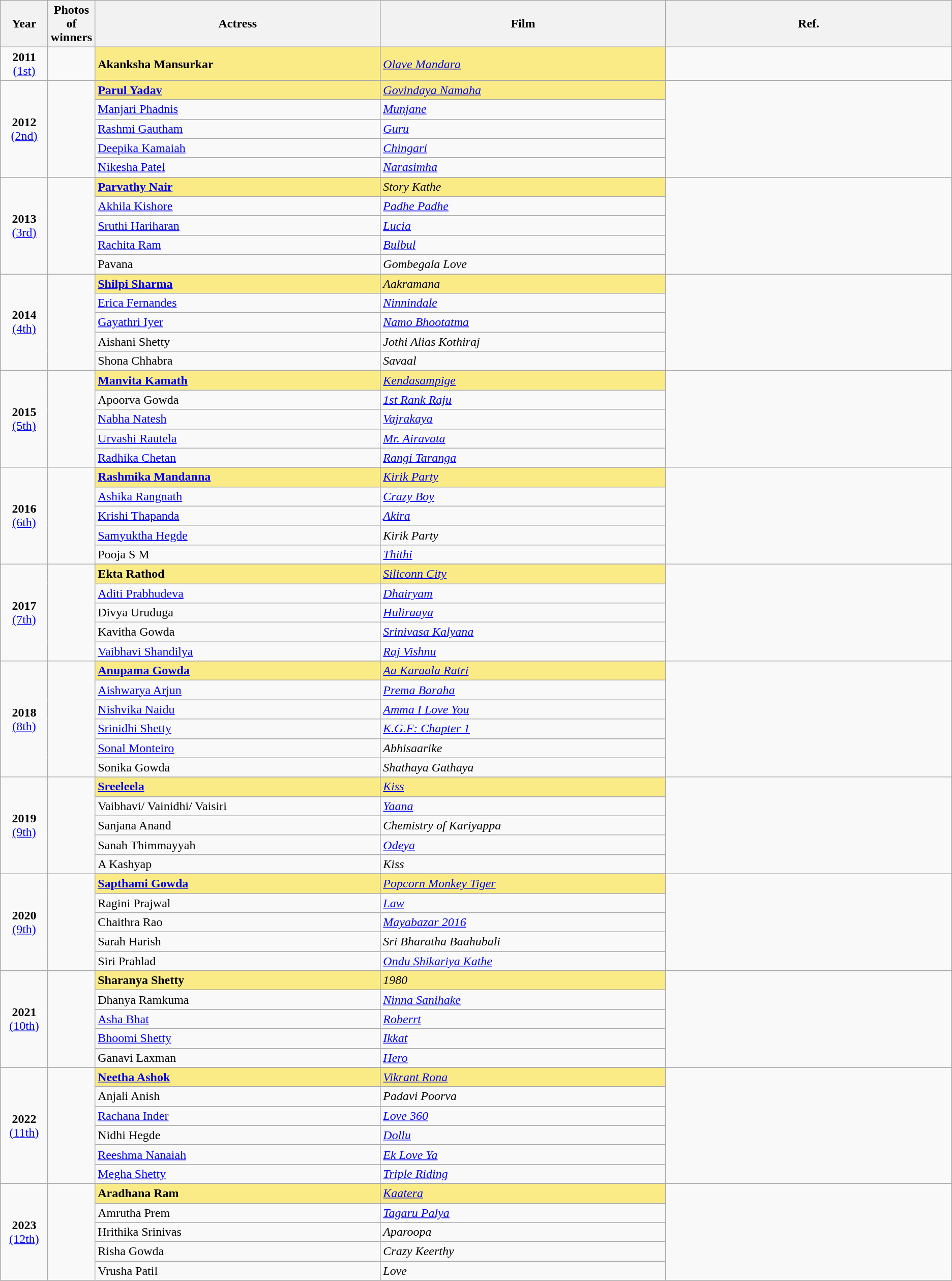<table class="wikitable sortable" style="text-align:left;">
<tr>
<th scope="col" style="width:5%;text-align:center;">Year</th>
<th scope="col" style="width:3%;text-align:center;">Photos of winners</th>
<th scope="col" style="width:30%;text-align:center;">Actress</th>
<th scope="col" style="width:30%;text-align:center;">Film</th>
<th class="unsortable">Ref.</th>
</tr>
<tr>
<td style="text-align:center"><strong>2011</strong><br><a href='#'>(1st)</a></td>
<td style="text-align:center"></td>
<td style="background:#FAEB86"><strong>Akanksha Mansurkar</strong></td>
<td style="background:#FAEB86"><em><a href='#'>Olave Mandara</a></em></td>
<td></td>
</tr>
<tr>
<td rowspan=6 style="text-align:center"><strong>2012</strong><br><a href='#'>(2nd)</a></td>
<td rowspan=6 style="text-align:center"></td>
</tr>
<tr>
<td style="background:#FAEB86"><strong><a href='#'>Parul Yadav</a></strong></td>
<td style="background:#FAEB86"><em><a href='#'>Govindaya Namaha</a></em></td>
<td rowspan="6"></td>
</tr>
<tr>
<td><a href='#'>Manjari Phadnis</a></td>
<td><em><a href='#'>Munjane</a></em></td>
</tr>
<tr>
<td><a href='#'>Rashmi Gautham</a></td>
<td><em><a href='#'>Guru</a></em></td>
</tr>
<tr>
<td><a href='#'>Deepika Kamaiah</a></td>
<td><em><a href='#'>Chingari</a></em></td>
</tr>
<tr>
<td><a href='#'>Nikesha Patel</a></td>
<td><em><a href='#'>Narasimha</a></em></td>
</tr>
<tr>
<td rowspan=6 style="text-align:center"><strong>2013</strong><br><a href='#'>(3rd)</a></td>
<td rowspan=6 style="text-align:center"></td>
</tr>
<tr>
<td style="background:#FAEB86"><strong><a href='#'>Parvathy Nair</a></strong></td>
<td style="background:#FAEB86"><em>Story Kathe</em></td>
<td rowspan="6"></td>
</tr>
<tr>
<td><a href='#'>Akhila Kishore</a></td>
<td><em><a href='#'>Padhe Padhe</a></em></td>
</tr>
<tr>
<td><a href='#'>Sruthi Hariharan</a></td>
<td><em><a href='#'>Lucia</a></em></td>
</tr>
<tr>
<td><a href='#'>Rachita Ram</a></td>
<td><em><a href='#'>Bulbul</a></em></td>
</tr>
<tr>
<td>Pavana</td>
<td><em>Gombegala Love</em></td>
</tr>
<tr>
<td rowspan=6 style="text-align:center"><strong>2014</strong><br><a href='#'>(4th)</a></td>
<td rowspan=6 style="text-align:center"></td>
</tr>
<tr>
<td style="background:#FAEB86"><strong><a href='#'>Shilpi Sharma</a></strong></td>
<td style="background:#FAEB86"><em>Aakramana</em></td>
<td rowspan="6"></td>
</tr>
<tr>
<td><a href='#'>Erica Fernandes</a></td>
<td><em><a href='#'>Ninnindale</a></em></td>
</tr>
<tr>
<td><a href='#'>Gayathri Iyer</a></td>
<td><em><a href='#'>Namo Bhootatma</a></em></td>
</tr>
<tr>
<td>Aishani Shetty</td>
<td><em>Jothi Alias Kothiraj</em></td>
</tr>
<tr>
<td>Shona Chhabra</td>
<td><em>Savaal</em></td>
</tr>
<tr>
<td rowspan=6 style="text-align:center"><strong>2015</strong><br><a href='#'>(5th)</a></td>
<td rowspan=6 style="text-align:center"></td>
</tr>
<tr>
<td style="background:#FAEB86"><strong><a href='#'>Manvita Kamath</a></strong></td>
<td style="background:#FAEB86"><em><a href='#'>Kendasampige</a></em></td>
<td rowspan="6"></td>
</tr>
<tr>
<td>Apoorva Gowda</td>
<td><em><a href='#'>1st Rank Raju</a></em></td>
</tr>
<tr>
<td><a href='#'>Nabha Natesh</a></td>
<td><em><a href='#'>Vajrakaya</a></em></td>
</tr>
<tr>
<td><a href='#'>Urvashi Rautela</a></td>
<td><em><a href='#'>Mr. Airavata</a></em></td>
</tr>
<tr>
<td><a href='#'>Radhika Chetan</a></td>
<td><em><a href='#'>Rangi Taranga</a></em></td>
</tr>
<tr>
<td rowspan=6 style="text-align:center"><strong>2016</strong><br><a href='#'>(6th)</a></td>
<td rowspan=6 style="text-align:center"></td>
</tr>
<tr>
<td style="background:#FAEB86"><strong><a href='#'>Rashmika Mandanna</a></strong></td>
<td style="background:#FAEB86"><em><a href='#'>Kirik Party</a></em></td>
<td rowspan="6"></td>
</tr>
<tr>
<td><a href='#'>Ashika Rangnath</a></td>
<td><em><a href='#'>Crazy Boy</a></em></td>
</tr>
<tr>
<td><a href='#'>Krishi Thapanda</a></td>
<td><em><a href='#'>Akira</a></em></td>
</tr>
<tr>
<td><a href='#'>Samyuktha Hegde</a></td>
<td><em>Kirik Party</em></td>
</tr>
<tr>
<td>Pooja S M</td>
<td><em><a href='#'>Thithi</a></em></td>
</tr>
<tr>
<td rowspan=6 style="text-align:center"><strong>2017</strong><br><a href='#'>(7th)</a></td>
<td rowspan=6 style="text-align:center"></td>
</tr>
<tr>
<td style="background:#FAEB86"><strong>Ekta Rathod</strong></td>
<td style="background:#FAEB86"><em><a href='#'>Siliconn City</a></em></td>
<td rowspan="6"></td>
</tr>
<tr>
<td><a href='#'>Aditi Prabhudeva</a></td>
<td><em><a href='#'>Dhairyam</a></em></td>
</tr>
<tr>
<td>Divya Uruduga</td>
<td><em><a href='#'>Huliraaya</a></em></td>
</tr>
<tr>
<td>Kavitha Gowda</td>
<td><em><a href='#'>Srinivasa Kalyana</a></em></td>
</tr>
<tr>
<td><a href='#'>Vaibhavi Shandilya</a></td>
<td><em><a href='#'>Raj Vishnu</a></em></td>
</tr>
<tr>
<td rowspan=7 style="text-align:center"><strong>2018</strong><br><a href='#'>(8th)</a></td>
<td rowspan=7 style="text-align:center"></td>
</tr>
<tr>
<td style="background:#FAEB86"><strong><a href='#'>Anupama Gowda</a></strong></td>
<td style="background:#FAEB86"><em><a href='#'>Aa Karaala Ratri</a></em></td>
<td rowspan="7"></td>
</tr>
<tr>
<td><a href='#'>Aishwarya Arjun</a></td>
<td><em><a href='#'>Prema Baraha</a></em></td>
</tr>
<tr>
<td><a href='#'>Nishvika Naidu</a></td>
<td><em><a href='#'>Amma I Love You</a></em></td>
</tr>
<tr>
<td><a href='#'>Srinidhi Shetty</a></td>
<td><em><a href='#'>K.G.F: Chapter 1</a></em></td>
</tr>
<tr>
<td><a href='#'>Sonal Monteiro</a></td>
<td><em>Abhisaarike</em></td>
</tr>
<tr>
<td>Sonika Gowda</td>
<td><em>Shathaya Gathaya</em></td>
</tr>
<tr>
<td rowspan=6 style="text-align:center"><strong>2019</strong><br><a href='#'>(9th)</a></td>
<td rowspan=6 style="text-align:center"></td>
</tr>
<tr>
<td style="background:#FAEB86"><strong><a href='#'>Sreeleela</a></strong></td>
<td style="background:#FAEB86"><em><a href='#'>Kiss</a></em></td>
<td rowspan="6"></td>
</tr>
<tr>
<td>Vaibhavi/ Vainidhi/ Vaisiri</td>
<td><em><a href='#'>Yaana</a></em></td>
</tr>
<tr>
<td>Sanjana Anand</td>
<td><em>Chemistry of Kariyappa</em></td>
</tr>
<tr>
<td>Sanah Thimmayyah</td>
<td><em><a href='#'>Odeya</a></em></td>
</tr>
<tr>
<td>A Kashyap</td>
<td><em>Kiss</em></td>
</tr>
<tr>
<td rowspan=6 style="text-align:center"><strong>2020</strong><br><a href='#'>(9th)</a></td>
<td rowspan=6 style="text-align:center"></td>
</tr>
<tr>
<td style="background:#FAEB86"><strong><a href='#'>Sapthami Gowda</a></strong></td>
<td style="background:#FAEB86"><em><a href='#'>Popcorn Monkey Tiger</a></em></td>
<td rowspan="6"></td>
</tr>
<tr>
<td>Ragini Prajwal</td>
<td><em><a href='#'>Law</a></em></td>
</tr>
<tr>
<td>Chaithra Rao</td>
<td><em><a href='#'>Mayabazar 2016</a></em></td>
</tr>
<tr>
<td>Sarah Harish</td>
<td><em>Sri Bharatha Baahubali</em></td>
</tr>
<tr>
<td>Siri Prahlad</td>
<td><em><a href='#'>Ondu Shikariya Kathe</a></em></td>
</tr>
<tr>
<td rowspan=6 style="text-align:center"><strong>2021</strong><br><a href='#'>(10th)</a></td>
<td rowspan=6 style="text-align:center"></td>
</tr>
<tr>
<td style="background:#FAEB86"><strong>Sharanya Shetty</strong></td>
<td style="background:#FAEB86"><em>1980</em></td>
<td rowspan="6"></td>
</tr>
<tr>
<td>Dhanya Ramkuma</td>
<td><em><a href='#'>Ninna Sanihake</a></em></td>
</tr>
<tr>
<td><a href='#'>Asha Bhat</a></td>
<td><em><a href='#'>Roberrt</a></em></td>
</tr>
<tr>
<td><a href='#'>Bhoomi Shetty</a></td>
<td><em><a href='#'>Ikkat</a></em></td>
</tr>
<tr>
<td>Ganavi Laxman</td>
<td><em><a href='#'>Hero</a></em></td>
</tr>
<tr>
<td rowspan=7 style="text-align:center"><strong>2022</strong><br><a href='#'>(11th)</a></td>
<td rowspan=7 style="text-align:center"></td>
</tr>
<tr>
<td style="background:#FAEB86"><strong><a href='#'>Neetha Ashok</a></strong></td>
<td style="background:#FAEB86"><em><a href='#'>Vikrant Rona</a></em></td>
<td rowspan="7"></td>
</tr>
<tr>
<td>Anjali Anish</td>
<td><em>Padavi Poorva</em></td>
</tr>
<tr>
<td><a href='#'>Rachana Inder</a></td>
<td><em><a href='#'>Love 360</a></em></td>
</tr>
<tr>
<td>Nidhi Hegde</td>
<td><em><a href='#'>Dollu</a></em></td>
</tr>
<tr>
<td><a href='#'>Reeshma Nanaiah</a></td>
<td><em><a href='#'>Ek Love Ya</a></em></td>
</tr>
<tr>
<td><a href='#'>Megha Shetty</a></td>
<td><em><a href='#'>Triple Riding</a></em></td>
</tr>
<tr>
<td rowspan=6 style="text-align:center"><strong>2023</strong><br><a href='#'>(12th)</a></td>
<td rowspan=6 style="text-align:center"></td>
</tr>
<tr>
<td style="background:#FAEB86"><strong>Aradhana Ram</strong></td>
<td style="background:#FAEB86"><em><a href='#'>Kaatera</a></em></td>
<td rowspan="6"></td>
</tr>
<tr>
<td>Amrutha Prem</td>
<td><em><a href='#'>Tagaru Palya</a></em></td>
</tr>
<tr>
<td>Hrithika Srinivas</td>
<td><em>Aparoopa</em></td>
</tr>
<tr>
<td>Risha Gowda</td>
<td><em>Crazy Keerthy</em></td>
</tr>
<tr>
<td>Vrusha Patil</td>
<td><em>Love</em></td>
</tr>
</table>
